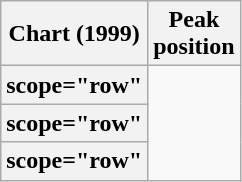<table class="wikitable sortable plainrowheaders" style="text-align:center">
<tr>
<th scope="col">Chart (1999)</th>
<th scope="col">Peak<br>position</th>
</tr>
<tr>
<th>scope="row"</th>
</tr>
<tr>
<th>scope="row"</th>
</tr>
<tr>
<th>scope="row"</th>
</tr>
</table>
